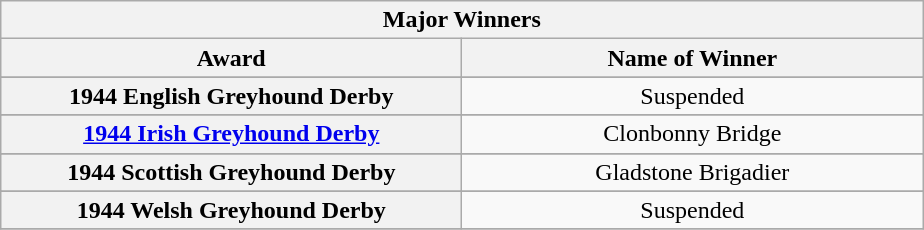<table class="wikitable">
<tr>
<th colspan="2">Major Winners</th>
</tr>
<tr>
<th width=300>Award</th>
<th width=300>Name of Winner</th>
</tr>
<tr>
</tr>
<tr align=center>
<th>1944 English Greyhound Derby</th>
<td>Suspended</td>
</tr>
<tr>
</tr>
<tr align=center>
<th><a href='#'>1944 Irish Greyhound Derby</a></th>
<td>Clonbonny Bridge</td>
</tr>
<tr>
</tr>
<tr align=center>
<th>1944 Scottish Greyhound Derby </th>
<td>Gladstone Brigadier</td>
</tr>
<tr>
</tr>
<tr align=center>
<th>1944 Welsh Greyhound Derby</th>
<td>Suspended</td>
</tr>
<tr>
</tr>
</table>
